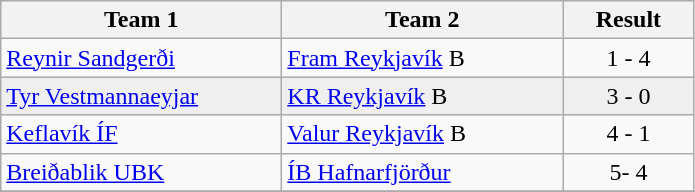<table class="wikitable">
<tr>
<th width="180">Team 1</th>
<th width="180">Team 2</th>
<th width="80">Result</th>
</tr>
<tr>
<td><a href='#'>Reynir Sandgerði</a></td>
<td><a href='#'>Fram Reykjavík</a> B</td>
<td align="center">1 - 4</td>
</tr>
<tr style="background:#EFEFEF">
<td><a href='#'>Tyr Vestmannaeyjar</a></td>
<td><a href='#'>KR Reykjavík</a> B</td>
<td align="center">3 - 0</td>
</tr>
<tr>
<td><a href='#'>Keflavík ÍF</a></td>
<td><a href='#'>Valur Reykjavík</a> B</td>
<td align="center">4 - 1</td>
</tr>
<tr>
<td><a href='#'>Breiðablik UBK</a></td>
<td><a href='#'>ÍB Hafnarfjörður</a></td>
<td align="center">5- 4</td>
</tr>
<tr style="background:#EFEFEF">
</tr>
</table>
